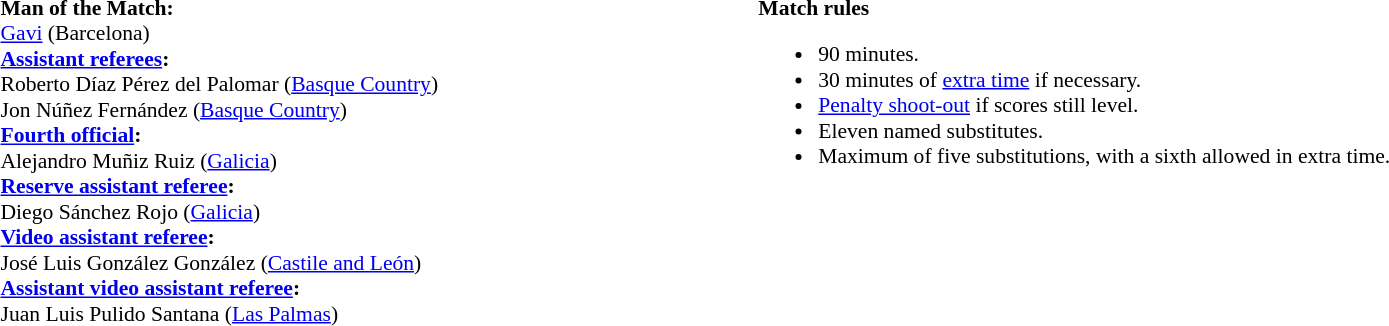<table style="width:100%; font-size:90%;">
<tr>
<td style="width:40%; vertical-align:top;"><br><strong>Man of the Match:</strong>
<br><a href='#'>Gavi</a> (Barcelona)<br><strong><a href='#'>Assistant referees</a>:</strong>
<br>Roberto Díaz Pérez del Palomar (<a href='#'>Basque Country</a>)
<br>Jon Núñez Fernández (<a href='#'>Basque Country</a>)
<br><strong><a href='#'>Fourth official</a>:</strong>
<br>Alejandro Muñiz Ruiz (<a href='#'>Galicia</a>)
<br><strong><a href='#'>Reserve assistant referee</a>:</strong>
<br>Diego Sánchez Rojo (<a href='#'>Galicia</a>)
<br><strong><a href='#'>Video assistant referee</a>:</strong>
<br>José Luis González González (<a href='#'>Castile and León</a>)
<br><strong><a href='#'>Assistant video assistant referee</a>:</strong>
<br>Juan Luis Pulido Santana (<a href='#'>Las Palmas</a>)</td>
<td style="width:60%; vertical-align:top;"><br><strong>Match rules</strong><ul><li>90 minutes.</li><li>30 minutes of <a href='#'>extra time</a> if necessary.</li><li><a href='#'>Penalty shoot-out</a> if scores still level.</li><li>Eleven named substitutes.</li><li>Maximum of five substitutions, with a sixth allowed in extra time.</li></ul></td>
</tr>
</table>
